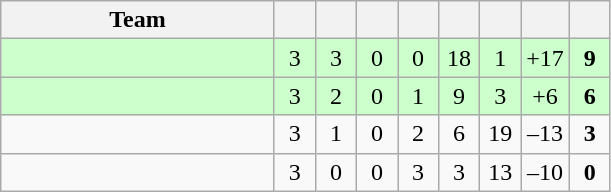<table class="wikitable" style="text-align: center;">
<tr>
<th width="175">Team</th>
<th width="20"></th>
<th width="20"></th>
<th width="20"></th>
<th width="20"></th>
<th width="20"></th>
<th width="20"></th>
<th width="20"></th>
<th width="20"></th>
</tr>
<tr bgcolor=#ccffcc>
<td align=left></td>
<td>3</td>
<td>3</td>
<td>0</td>
<td>0</td>
<td>18</td>
<td>1</td>
<td>+17</td>
<td><strong>9</strong></td>
</tr>
<tr bgcolor=#ccffcc>
<td align=left></td>
<td>3</td>
<td>2</td>
<td>0</td>
<td>1</td>
<td>9</td>
<td>3</td>
<td>+6</td>
<td><strong>6</strong></td>
</tr>
<tr>
<td align=left></td>
<td>3</td>
<td>1</td>
<td>0</td>
<td>2</td>
<td>6</td>
<td>19</td>
<td>–13</td>
<td><strong>3</strong></td>
</tr>
<tr>
<td align=left></td>
<td>3</td>
<td>0</td>
<td>0</td>
<td>3</td>
<td>3</td>
<td>13</td>
<td>–10</td>
<td><strong>0</strong></td>
</tr>
</table>
